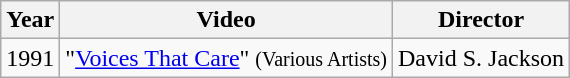<table class="wikitable" style="text-align:center;">
<tr>
<th>Year</th>
<th>Video</th>
<th>Director</th>
</tr>
<tr>
<td>1991</td>
<td>"<a href='#'>Voices That Care</a>" <small>(Various Artists)</small></td>
<td>David S. Jackson</td>
</tr>
</table>
